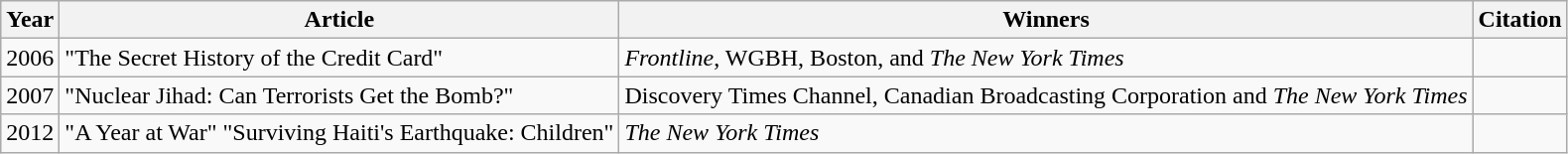<table class="wikitable">
<tr>
<th>Year</th>
<th>Article</th>
<th>Winners</th>
<th>Citation</th>
</tr>
<tr>
<td>2006</td>
<td>"The Secret History of the Credit Card"</td>
<td><em>Frontline</em>, WGBH, Boston, and <em>The New York Times</em></td>
<td></td>
</tr>
<tr>
<td>2007</td>
<td>"Nuclear Jihad: Can Terrorists Get the Bomb?"</td>
<td>Discovery Times Channel, Canadian Broadcasting Corporation and <em>The New York Times</em></td>
<td></td>
</tr>
<tr>
<td>2012</td>
<td>"A Year at War" "Surviving Haiti's Earthquake: Children"</td>
<td><em>The New York Times</em></td>
<td></td>
</tr>
</table>
